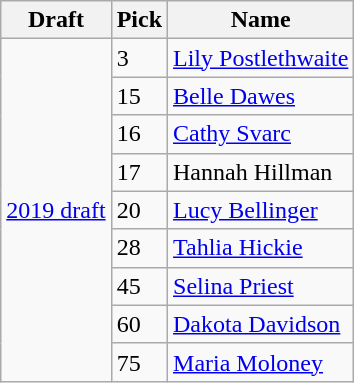<table class="wikitable plainrowheaders">
<tr>
<th scope="col"><strong>Draft</strong></th>
<th scope="col"><strong>Pick</strong></th>
<th scope="col"><strong>Name</strong></th>
</tr>
<tr>
<th rowspan= "9" style="font-weight: normal; background: #F9F9F9; text-align: left;"><a href='#'>2019 draft</a></th>
<td>3</td>
<td><a href='#'>Lily Postlethwaite</a></td>
</tr>
<tr>
<td>15</td>
<td><a href='#'>Belle Dawes</a></td>
</tr>
<tr>
<td>16</td>
<td><a href='#'>Cathy Svarc</a></td>
</tr>
<tr>
<td>17</td>
<td>Hannah Hillman</td>
</tr>
<tr>
<td>20</td>
<td><a href='#'>Lucy Bellinger</a></td>
</tr>
<tr>
<td>28</td>
<td><a href='#'>Tahlia Hickie</a></td>
</tr>
<tr>
<td>45</td>
<td><a href='#'>Selina Priest</a></td>
</tr>
<tr>
<td>60</td>
<td><a href='#'>Dakota Davidson</a></td>
</tr>
<tr>
<td>75</td>
<td><a href='#'>Maria Moloney</a></td>
</tr>
</table>
